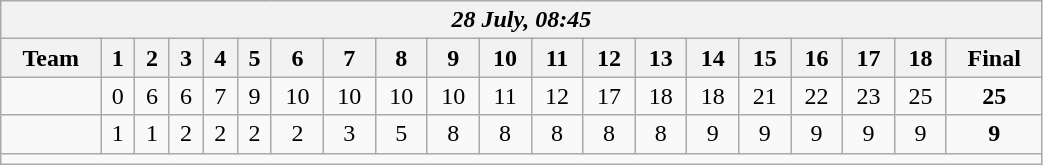<table class=wikitable style="text-align:center; width: 55%">
<tr>
<th colspan=20><em>28 July, 08:45</em></th>
</tr>
<tr>
<th>Team</th>
<th>1</th>
<th>2</th>
<th>3</th>
<th>4</th>
<th>5</th>
<th>6</th>
<th>7</th>
<th>8</th>
<th>9</th>
<th>10</th>
<th>11</th>
<th>12</th>
<th>13</th>
<th>14</th>
<th>15</th>
<th>16</th>
<th>17</th>
<th>18</th>
<th>Final</th>
</tr>
<tr>
<td align=left><strong></strong></td>
<td>0</td>
<td>6</td>
<td>6</td>
<td>7</td>
<td>9</td>
<td>10</td>
<td>10</td>
<td>10</td>
<td>10</td>
<td>11</td>
<td>12</td>
<td>17</td>
<td>18</td>
<td>18</td>
<td>21</td>
<td>22</td>
<td>23</td>
<td>25</td>
<td><strong>25</strong></td>
</tr>
<tr>
<td align=left></td>
<td>1</td>
<td>1</td>
<td>2</td>
<td>2</td>
<td>2</td>
<td>2</td>
<td>3</td>
<td>5</td>
<td>8</td>
<td>8</td>
<td>8</td>
<td>8</td>
<td>8</td>
<td>9</td>
<td>9</td>
<td>9</td>
<td>9</td>
<td>9</td>
<td><strong>9</strong></td>
</tr>
<tr>
<td colspan=20></td>
</tr>
</table>
